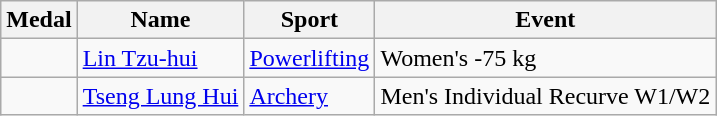<table class="wikitable sortable">
<tr>
<th>Medal</th>
<th>Name</th>
<th>Sport</th>
<th>Event</th>
</tr>
<tr>
<td></td>
<td><a href='#'>Lin Tzu-hui</a></td>
<td><a href='#'>Powerlifting</a></td>
<td>Women's -75 kg</td>
</tr>
<tr>
<td></td>
<td><a href='#'>Tseng Lung Hui</a></td>
<td><a href='#'>Archery</a></td>
<td>Men's Individual Recurve W1/W2</td>
</tr>
</table>
